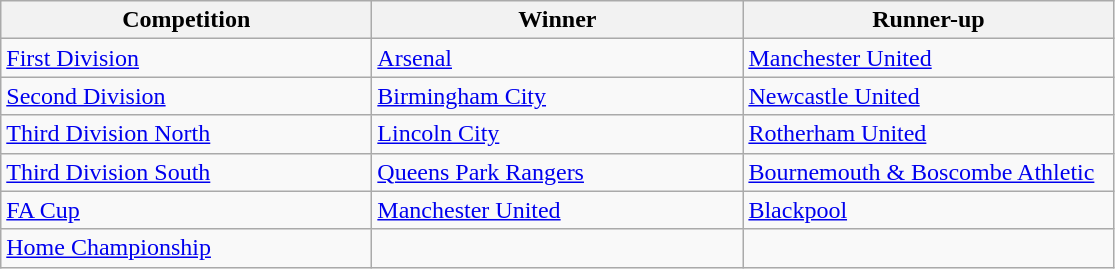<table class="wikitable">
<tr>
<th style="width:15em">Competition</th>
<th style="width:15em">Winner</th>
<th style="width:15em">Runner-up</th>
</tr>
<tr>
<td><a href='#'>First Division</a></td>
<td><a href='#'>Arsenal</a></td>
<td><a href='#'>Manchester United</a></td>
</tr>
<tr>
<td><a href='#'>Second Division</a></td>
<td><a href='#'>Birmingham City</a></td>
<td><a href='#'>Newcastle United</a></td>
</tr>
<tr>
<td><a href='#'>Third Division North</a></td>
<td><a href='#'>Lincoln City</a></td>
<td><a href='#'>Rotherham United</a></td>
</tr>
<tr>
<td><a href='#'>Third Division South</a></td>
<td><a href='#'>Queens Park Rangers</a></td>
<td><a href='#'>Bournemouth & Boscombe Athletic</a></td>
</tr>
<tr>
<td><a href='#'>FA Cup</a></td>
<td><a href='#'>Manchester United</a></td>
<td><a href='#'>Blackpool</a></td>
</tr>
<tr>
<td><a href='#'>Home Championship</a></td>
<td></td>
<td></td>
</tr>
</table>
